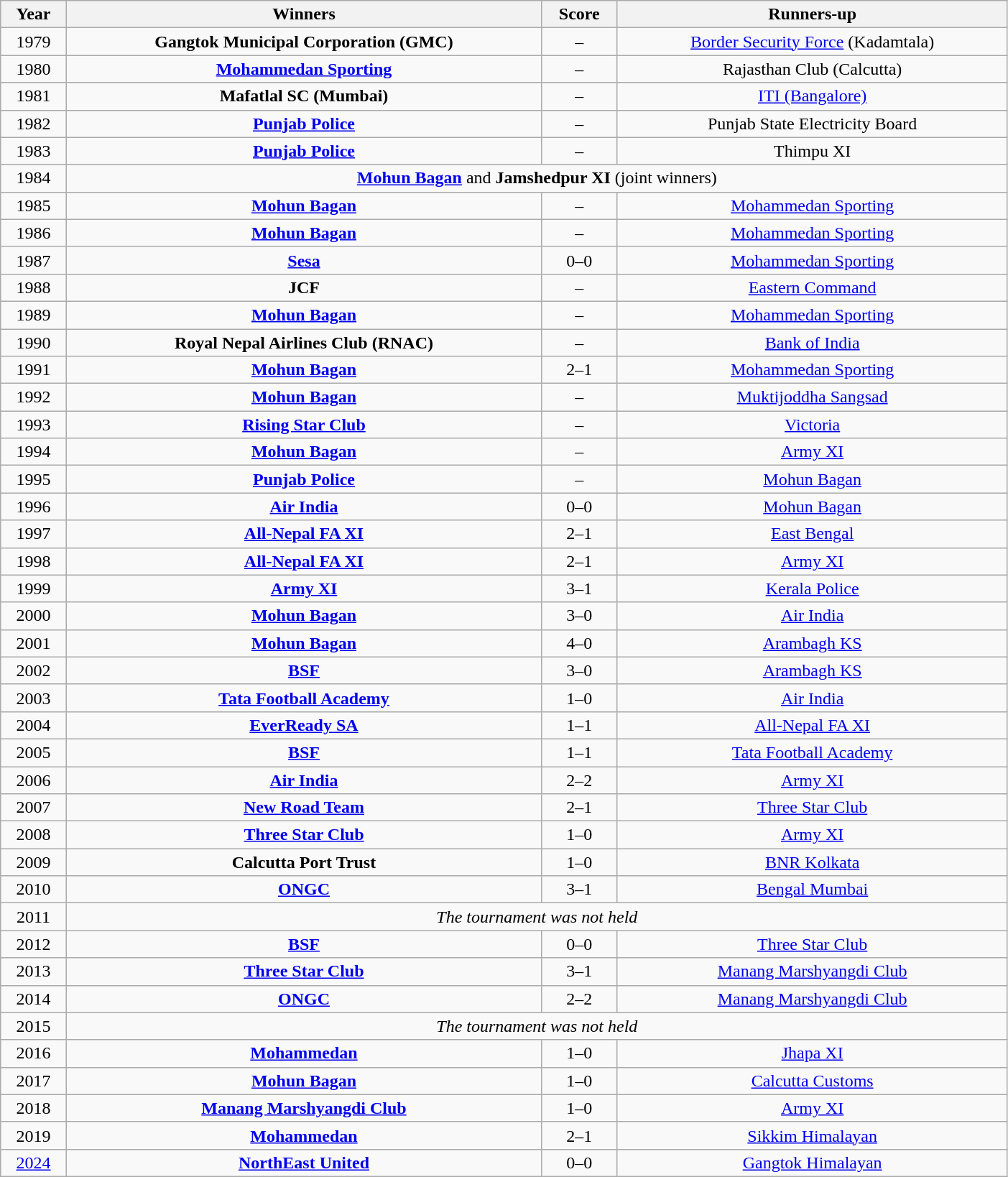<table class="wikitable sortable" style="text-align:center; width:74%">
<tr>
<th>Year</th>
<th>Winners</th>
<th>Score</th>
<th>Runners-up</th>
</tr>
<tr>
<td>1979</td>
<td><strong>Gangtok Municipal Corporation (GMC)</strong></td>
<td>–</td>
<td><a href='#'>Border Security Force</a> (Kadamtala)</td>
</tr>
<tr>
<td>1980</td>
<td><strong><a href='#'>Mohammedan Sporting</a></strong></td>
<td>–</td>
<td>Rajasthan Club (Calcutta)</td>
</tr>
<tr>
<td>1981</td>
<td><strong>Mafatlal SC (Mumbai)</strong></td>
<td>–</td>
<td><a href='#'>ITI (Bangalore)</a></td>
</tr>
<tr>
<td>1982</td>
<td><strong><a href='#'>Punjab Police</a></strong></td>
<td>–</td>
<td>Punjab State Electricity Board</td>
</tr>
<tr>
<td>1983</td>
<td><strong><a href='#'>Punjab Police</a></strong></td>
<td>–</td>
<td> Thimpu XI</td>
</tr>
<tr>
<td>1984</td>
<td style="text-align:center;" colspan="3"><strong><a href='#'>Mohun Bagan</a></strong> and <strong>Jamshedpur XI</strong> (joint winners)</td>
</tr>
<tr>
<td>1985</td>
<td><strong><a href='#'>Mohun Bagan</a></strong></td>
<td>–</td>
<td><a href='#'>Mohammedan Sporting</a></td>
</tr>
<tr>
<td>1986</td>
<td><strong><a href='#'>Mohun Bagan</a></strong></td>
<td>–</td>
<td><a href='#'>Mohammedan Sporting</a></td>
</tr>
<tr>
<td>1987</td>
<td><strong><a href='#'>Sesa</a></strong></td>
<td>0–0 </td>
<td><a href='#'>Mohammedan Sporting</a></td>
</tr>
<tr>
<td>1988</td>
<td> <strong>JCF</strong></td>
<td>–</td>
<td><a href='#'>Eastern Command</a></td>
</tr>
<tr>
<td>1989</td>
<td><strong><a href='#'>Mohun Bagan</a></strong></td>
<td>–</td>
<td><a href='#'>Mohammedan Sporting</a></td>
</tr>
<tr>
<td>1990</td>
<td> <strong>Royal Nepal Airlines Club (RNAC)</strong></td>
<td>–</td>
<td><a href='#'>Bank of India</a></td>
</tr>
<tr>
<td>1991</td>
<td><strong><a href='#'>Mohun Bagan</a></strong></td>
<td>2–1</td>
<td><a href='#'>Mohammedan Sporting</a></td>
</tr>
<tr>
<td>1992</td>
<td><strong><a href='#'>Mohun Bagan</a></strong></td>
<td>–</td>
<td> <a href='#'>Muktijoddha Sangsad</a></td>
</tr>
<tr>
<td>1993</td>
<td><strong><a href='#'>Rising Star Club</a></strong></td>
<td>–</td>
<td> <a href='#'>Victoria</a></td>
</tr>
<tr>
<td>1994</td>
<td><strong><a href='#'>Mohun Bagan</a></strong></td>
<td>–</td>
<td><a href='#'>Army XI</a></td>
</tr>
<tr>
<td>1995</td>
<td><strong><a href='#'>Punjab Police</a></strong></td>
<td>–</td>
<td><a href='#'>Mohun Bagan</a></td>
</tr>
<tr>
<td>1996</td>
<td><strong><a href='#'>Air India</a></strong></td>
<td>0–0 </td>
<td><a href='#'>Mohun Bagan</a></td>
</tr>
<tr>
<td>1997</td>
<td> <strong><a href='#'>All-Nepal FA XI</a></strong></td>
<td>2–1</td>
<td><a href='#'>East Bengal</a></td>
</tr>
<tr>
<td>1998</td>
<td> <strong><a href='#'>All-Nepal FA XI</a></strong></td>
<td>2–1</td>
<td><a href='#'>Army XI</a></td>
</tr>
<tr>
<td>1999</td>
<td><strong><a href='#'>Army XI</a></strong></td>
<td>3–1</td>
<td><a href='#'>Kerala Police</a></td>
</tr>
<tr>
<td>2000</td>
<td><strong><a href='#'>Mohun Bagan</a></strong></td>
<td>3–0</td>
<td><a href='#'>Air India</a></td>
</tr>
<tr>
<td>2001</td>
<td><strong><a href='#'>Mohun Bagan</a></strong></td>
<td>4–0</td>
<td> <a href='#'>Arambagh KS</a></td>
</tr>
<tr>
<td>2002</td>
<td><strong><a href='#'>BSF</a></strong></td>
<td>3–0</td>
<td> <a href='#'>Arambagh KS</a></td>
</tr>
<tr>
<td>2003</td>
<td><strong><a href='#'>Tata Football Academy</a></strong></td>
<td>1–0</td>
<td><a href='#'>Air India</a></td>
</tr>
<tr>
<td>2004</td>
<td><strong><a href='#'>EverReady SA</a></strong></td>
<td>1–1 </td>
<td> <a href='#'>All-Nepal FA XI</a></td>
</tr>
<tr>
<td>2005</td>
<td><strong><a href='#'>BSF</a></strong></td>
<td>1–1 </td>
<td><a href='#'>Tata Football Academy</a></td>
</tr>
<tr>
<td>2006</td>
<td><strong><a href='#'>Air India</a></strong></td>
<td>2–2 </td>
<td><a href='#'>Army XI</a></td>
</tr>
<tr>
<td>2007</td>
<td> <strong><a href='#'>New Road Team</a></strong></td>
<td>2–1</td>
<td> <a href='#'>Three Star Club</a></td>
</tr>
<tr>
<td>2008</td>
<td> <strong><a href='#'>Three Star Club</a></strong></td>
<td>1–0</td>
<td><a href='#'>Army XI</a></td>
</tr>
<tr>
<td>2009</td>
<td><strong>Calcutta Port Trust</strong></td>
<td>1–0</td>
<td><a href='#'>BNR Kolkata</a></td>
</tr>
<tr>
<td>2010</td>
<td><strong><a href='#'>ONGC</a></strong></td>
<td>3–1</td>
<td><a href='#'>Bengal Mumbai</a></td>
</tr>
<tr>
<td>2011</td>
<td style="text-align:center;" colspan="3"><em>The tournament was not held</em></td>
</tr>
<tr>
<td>2012</td>
<td><strong><a href='#'>BSF</a></strong></td>
<td>0–0 </td>
<td> <a href='#'>Three Star Club</a></td>
</tr>
<tr>
<td>2013</td>
<td> <strong><a href='#'>Three Star Club</a></strong></td>
<td>3–1</td>
<td> <a href='#'>Manang Marshyangdi Club</a></td>
</tr>
<tr>
<td>2014</td>
<td><strong><a href='#'>ONGC</a></strong></td>
<td>2–2 </td>
<td> <a href='#'>Manang Marshyangdi Club</a></td>
</tr>
<tr>
<td>2015</td>
<td style="text-align:center;" colspan="3"><em>The tournament was not held</em></td>
</tr>
<tr>
<td>2016</td>
<td><strong><a href='#'>Mohammedan</a></strong></td>
<td>1–0</td>
<td> <a href='#'>Jhapa XI</a></td>
</tr>
<tr>
<td>2017</td>
<td><strong><a href='#'>Mohun Bagan</a></strong></td>
<td>1–0</td>
<td><a href='#'>Calcutta Customs</a></td>
</tr>
<tr>
<td>2018</td>
<td> <strong><a href='#'>Manang Marshyangdi Club</a></strong></td>
<td>1–0</td>
<td><a href='#'>Army XI</a></td>
</tr>
<tr>
<td>2019</td>
<td><strong><a href='#'>Mohammedan</a></strong></td>
<td>2–1</td>
<td><a href='#'>Sikkim Himalayan</a></td>
</tr>
<tr>
<td><a href='#'>2024</a></td>
<td><strong><a href='#'>NorthEast United</a></strong></td>
<td>0–0 </td>
<td><a href='#'>Gangtok Himalayan</a></td>
</tr>
</table>
